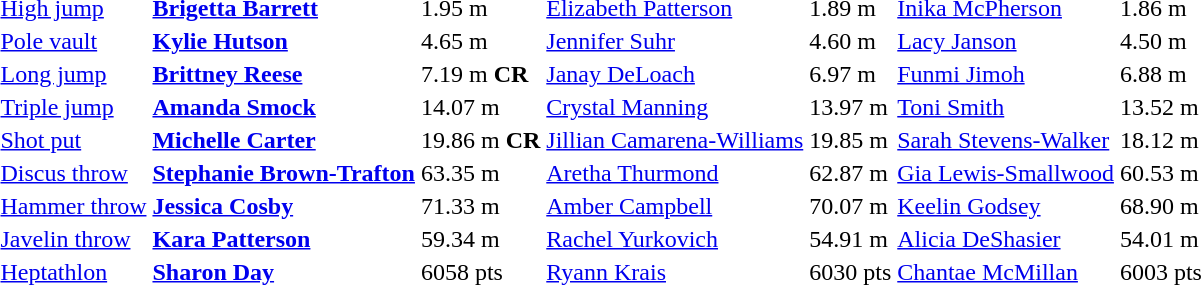<table>
<tr>
<td><a href='#'>High jump</a></td>
<td><strong><a href='#'>Brigetta Barrett</a></strong></td>
<td>1.95 m</td>
<td><a href='#'>Elizabeth Patterson</a></td>
<td>1.89 m</td>
<td><a href='#'>Inika McPherson</a></td>
<td>1.86 m</td>
</tr>
<tr>
<td><a href='#'>Pole vault</a></td>
<td><strong><a href='#'>Kylie Hutson</a></strong></td>
<td>4.65 m</td>
<td><a href='#'>Jennifer Suhr</a></td>
<td>4.60 m</td>
<td><a href='#'>Lacy Janson</a></td>
<td>4.50 m</td>
</tr>
<tr>
<td><a href='#'>Long jump</a></td>
<td><strong><a href='#'>Brittney Reese</a></strong></td>
<td>7.19 m <strong>CR</strong></td>
<td><a href='#'>Janay DeLoach</a></td>
<td>6.97 m</td>
<td><a href='#'>Funmi Jimoh</a></td>
<td>6.88 m</td>
</tr>
<tr>
<td><a href='#'>Triple jump</a></td>
<td><strong><a href='#'>Amanda Smock</a></strong></td>
<td>14.07 m</td>
<td><a href='#'>Crystal Manning</a></td>
<td>13.97 m</td>
<td><a href='#'>Toni Smith</a></td>
<td>13.52 m</td>
</tr>
<tr>
<td><a href='#'>Shot put</a></td>
<td><strong><a href='#'>Michelle Carter</a></strong></td>
<td>19.86 m <strong>CR</strong></td>
<td><a href='#'>Jillian Camarena-Williams</a></td>
<td>19.85 m</td>
<td><a href='#'>Sarah Stevens-Walker</a></td>
<td>18.12 m</td>
</tr>
<tr>
<td><a href='#'>Discus throw</a></td>
<td><strong><a href='#'>Stephanie Brown-Trafton</a></strong></td>
<td>63.35 m</td>
<td><a href='#'>Aretha Thurmond</a></td>
<td>62.87 m</td>
<td><a href='#'>Gia Lewis-Smallwood</a></td>
<td>60.53 m</td>
</tr>
<tr>
<td><a href='#'>Hammer throw</a></td>
<td><strong><a href='#'>Jessica Cosby</a></strong></td>
<td>71.33 m</td>
<td><a href='#'>Amber Campbell</a></td>
<td>70.07 m</td>
<td><a href='#'>Keelin Godsey</a></td>
<td>68.90 m</td>
</tr>
<tr>
<td><a href='#'>Javelin throw</a></td>
<td><strong><a href='#'>Kara Patterson</a></strong></td>
<td>59.34 m</td>
<td><a href='#'>Rachel Yurkovich</a></td>
<td>54.91 m</td>
<td><a href='#'>Alicia DeShasier</a></td>
<td>54.01 m</td>
</tr>
<tr>
<td><a href='#'>Heptathlon</a></td>
<td><strong><a href='#'>Sharon Day</a></strong></td>
<td>6058 pts</td>
<td><a href='#'>Ryann Krais</a></td>
<td>6030 pts</td>
<td><a href='#'>Chantae McMillan</a></td>
<td>6003 pts</td>
</tr>
</table>
